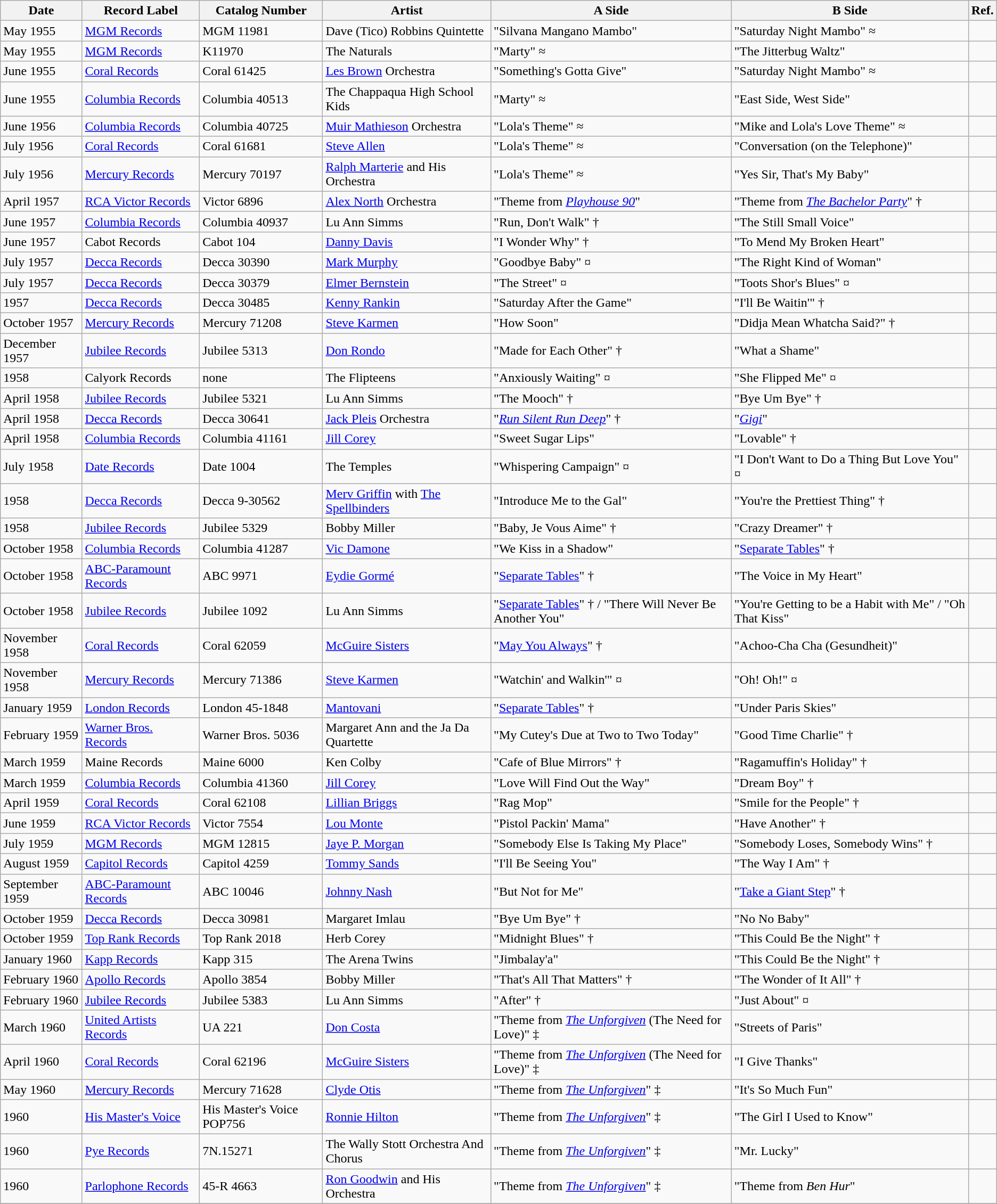<table class="wikitable sortable">
<tr>
<th>Date</th>
<th>Record Label</th>
<th>Catalog Number</th>
<th>Artist</th>
<th>A Side</th>
<th>B Side</th>
<th>Ref.</th>
</tr>
<tr>
<td>May 1955</td>
<td><a href='#'>MGM Records</a></td>
<td>MGM 11981</td>
<td>Dave (Tico) Robbins Quintette</td>
<td>"Silvana Mangano Mambo"</td>
<td>"Saturday Night Mambo" ≈</td>
<td></td>
</tr>
<tr>
<td>May 1955</td>
<td><a href='#'>MGM Records</a></td>
<td>K11970</td>
<td>The Naturals</td>
<td>"Marty" ≈</td>
<td>"The Jitterbug Waltz"</td>
<td></td>
</tr>
<tr>
<td>June 1955</td>
<td><a href='#'>Coral Records</a></td>
<td>Coral 61425</td>
<td><a href='#'>Les Brown</a> Orchestra</td>
<td>"Something's Gotta Give"</td>
<td>"Saturday Night Mambo" ≈</td>
<td></td>
</tr>
<tr>
<td>June 1955</td>
<td><a href='#'>Columbia Records</a></td>
<td>Columbia 40513</td>
<td>The Chappaqua High School Kids</td>
<td>"Marty" ≈</td>
<td>"East Side, West Side"</td>
<td></td>
</tr>
<tr>
<td>June 1956</td>
<td><a href='#'>Columbia Records</a></td>
<td>Columbia 40725</td>
<td><a href='#'>Muir Mathieson</a> Orchestra</td>
<td>"Lola's Theme" ≈</td>
<td>"Mike and Lola's Love Theme" ≈</td>
<td></td>
</tr>
<tr>
<td>July 1956</td>
<td><a href='#'>Coral Records</a></td>
<td>Coral 61681</td>
<td><a href='#'>Steve Allen</a></td>
<td>"Lola's Theme" ≈</td>
<td>"Conversation (on the Telephone)"</td>
<td></td>
</tr>
<tr>
<td>July 1956</td>
<td><a href='#'>Mercury Records</a></td>
<td>Mercury 70197</td>
<td><a href='#'>Ralph Marterie</a> and His Orchestra</td>
<td>"Lola's Theme" ≈</td>
<td>"Yes Sir, That's My Baby"</td>
<td></td>
</tr>
<tr>
<td>April 1957</td>
<td><a href='#'>RCA Victor Records</a></td>
<td>Victor 6896</td>
<td><a href='#'>Alex North</a> Orchestra</td>
<td>"Theme from <em><a href='#'>Playhouse 90</a></em>"</td>
<td>"Theme from <em><a href='#'>The Bachelor Party</a></em>" †</td>
<td></td>
</tr>
<tr>
<td>June 1957</td>
<td><a href='#'>Columbia Records</a></td>
<td>Columbia 40937</td>
<td>Lu Ann Simms</td>
<td>"Run, Don't Walk" †</td>
<td>"The Still Small Voice"</td>
<td></td>
</tr>
<tr>
<td>June 1957</td>
<td>Cabot Records</td>
<td>Cabot 104</td>
<td><a href='#'>Danny Davis</a></td>
<td>"I Wonder Why" †</td>
<td>"To Mend My Broken Heart"</td>
<td></td>
</tr>
<tr>
<td>July 1957</td>
<td><a href='#'>Decca Records</a></td>
<td>Decca 30390</td>
<td><a href='#'>Mark Murphy</a></td>
<td>"Goodbye Baby" ¤</td>
<td>"The Right Kind of Woman"</td>
<td></td>
</tr>
<tr>
<td>July 1957</td>
<td><a href='#'>Decca Records</a></td>
<td>Decca 30379</td>
<td><a href='#'>Elmer Bernstein</a></td>
<td>"The Street" ¤</td>
<td>"Toots Shor's Blues" ¤</td>
<td></td>
</tr>
<tr>
<td>1957</td>
<td><a href='#'>Decca Records</a></td>
<td>Decca 30485</td>
<td><a href='#'>Kenny Rankin</a></td>
<td>"Saturday After the Game"</td>
<td>"I'll Be Waitin'" †</td>
<td></td>
</tr>
<tr>
<td>October 1957</td>
<td><a href='#'>Mercury Records</a></td>
<td>Mercury 71208</td>
<td><a href='#'>Steve Karmen</a></td>
<td>"How Soon"</td>
<td>"Didja Mean Whatcha Said?" †</td>
<td></td>
</tr>
<tr>
<td>December 1957</td>
<td><a href='#'>Jubilee Records</a></td>
<td>Jubilee 5313</td>
<td><a href='#'>Don Rondo</a></td>
<td>"Made for Each Other" †</td>
<td>"What a Shame"</td>
<td></td>
</tr>
<tr>
<td>1958</td>
<td>Calyork Records</td>
<td>none</td>
<td>The Flipteens</td>
<td>"Anxiously Waiting" ¤</td>
<td>"She Flipped Me" ¤</td>
<td></td>
</tr>
<tr>
<td>April 1958</td>
<td><a href='#'>Jubilee Records</a></td>
<td>Jubilee 5321</td>
<td>Lu Ann Simms</td>
<td>"The Mooch" †</td>
<td>"Bye Um Bye" †</td>
<td></td>
</tr>
<tr>
<td>April 1958</td>
<td><a href='#'>Decca Records</a></td>
<td>Decca 30641</td>
<td><a href='#'>Jack Pleis</a> Orchestra</td>
<td>"<em><a href='#'>Run Silent Run Deep</a></em>" †</td>
<td>"<em><a href='#'>Gigi</a></em>"</td>
<td></td>
</tr>
<tr>
<td>April 1958</td>
<td><a href='#'>Columbia Records</a></td>
<td>Columbia 41161</td>
<td><a href='#'>Jill Corey</a></td>
<td>"Sweet Sugar Lips"</td>
<td>"Lovable" †</td>
<td></td>
</tr>
<tr>
<td>July 1958</td>
<td><a href='#'>Date Records</a></td>
<td>Date 1004</td>
<td>The Temples</td>
<td>"Whispering Campaign" ¤</td>
<td>"I Don't Want to Do a Thing But Love You" ¤</td>
<td></td>
</tr>
<tr>
<td>1958</td>
<td><a href='#'>Decca Records</a></td>
<td>Decca 9-30562</td>
<td><a href='#'>Merv Griffin</a> with <a href='#'>The Spellbinders</a></td>
<td>"Introduce Me to the Gal"</td>
<td>"You're the Prettiest Thing" †</td>
<td></td>
</tr>
<tr>
<td>1958</td>
<td><a href='#'>Jubilee Records</a></td>
<td>Jubilee 5329</td>
<td>Bobby Miller</td>
<td>"Baby, Je Vous Aime" †</td>
<td>"Crazy Dreamer" †</td>
<td></td>
</tr>
<tr>
<td>October 1958</td>
<td><a href='#'>Columbia Records</a></td>
<td>Columbia 41287</td>
<td><a href='#'>Vic Damone</a></td>
<td>"We Kiss in a Shadow"</td>
<td>"<a href='#'>Separate Tables</a>" †</td>
<td></td>
</tr>
<tr>
<td>October 1958</td>
<td><a href='#'>ABC-Paramount Records</a></td>
<td>ABC 9971</td>
<td><a href='#'>Eydie Gormé</a></td>
<td>"<a href='#'>Separate Tables</a>" †</td>
<td>"The Voice in My Heart"</td>
<td></td>
</tr>
<tr>
<td>October 1958</td>
<td><a href='#'>Jubilee Records</a></td>
<td>Jubilee 1092</td>
<td>Lu Ann Simms</td>
<td>"<a href='#'>Separate Tables</a>" † / "There Will Never Be Another You"</td>
<td>"You're Getting to be a Habit with Me" / "Oh That Kiss"</td>
<td></td>
</tr>
<tr>
<td>November 1958</td>
<td><a href='#'>Coral Records</a></td>
<td>Coral 62059</td>
<td><a href='#'>McGuire Sisters</a></td>
<td>"<a href='#'>May You Always</a>" †</td>
<td>"Achoo-Cha Cha (Gesundheit)"</td>
<td></td>
</tr>
<tr>
<td>November 1958</td>
<td><a href='#'>Mercury Records</a></td>
<td>Mercury 71386</td>
<td><a href='#'>Steve Karmen</a></td>
<td>"Watchin' and Walkin'" ¤</td>
<td>"Oh! Oh!" ¤</td>
<td></td>
</tr>
<tr>
<td>January 1959</td>
<td><a href='#'>London Records</a></td>
<td>London 45-1848</td>
<td><a href='#'>Mantovani</a></td>
<td>"<a href='#'>Separate Tables</a>" †</td>
<td>"Under Paris Skies"</td>
<td></td>
</tr>
<tr>
<td>February 1959</td>
<td><a href='#'>Warner Bros. Records</a></td>
<td>Warner Bros. 5036</td>
<td>Margaret Ann and the Ja Da Quartette</td>
<td>"My Cutey's Due at Two to Two Today"</td>
<td>"Good Time Charlie" †</td>
<td></td>
</tr>
<tr>
<td>March 1959</td>
<td>Maine Records</td>
<td>Maine 6000</td>
<td>Ken Colby</td>
<td>"Cafe of Blue Mirrors" †</td>
<td>"Ragamuffin's Holiday" †</td>
<td></td>
</tr>
<tr>
<td>March 1959</td>
<td><a href='#'>Columbia Records</a></td>
<td>Columbia 41360</td>
<td><a href='#'>Jill Corey</a></td>
<td>"Love Will Find Out the Way"</td>
<td>"Dream Boy" †</td>
<td></td>
</tr>
<tr>
<td>April 1959</td>
<td><a href='#'>Coral Records</a></td>
<td>Coral 62108</td>
<td><a href='#'>Lillian Briggs</a></td>
<td>"Rag Mop"</td>
<td>"Smile for the People" †</td>
<td></td>
</tr>
<tr>
<td>June 1959</td>
<td><a href='#'>RCA Victor Records</a></td>
<td>Victor 7554</td>
<td><a href='#'>Lou Monte</a></td>
<td>"Pistol Packin' Mama"</td>
<td>"Have Another" †</td>
<td></td>
</tr>
<tr>
<td>July 1959</td>
<td><a href='#'>MGM Records</a></td>
<td>MGM 12815</td>
<td><a href='#'>Jaye P. Morgan</a></td>
<td>"Somebody Else Is Taking My Place"</td>
<td>"Somebody Loses, Somebody Wins" †</td>
<td></td>
</tr>
<tr>
<td>August 1959</td>
<td><a href='#'>Capitol Records</a></td>
<td>Capitol 4259</td>
<td><a href='#'>Tommy Sands</a></td>
<td>"I'll Be Seeing You"</td>
<td>"The Way I Am" †</td>
<td></td>
</tr>
<tr>
<td>September 1959</td>
<td><a href='#'>ABC-Paramount Records</a></td>
<td>ABC 10046</td>
<td><a href='#'>Johnny Nash</a></td>
<td>"But Not for Me"</td>
<td>"<a href='#'>Take a Giant Step</a>" †</td>
<td></td>
</tr>
<tr>
<td>October 1959</td>
<td><a href='#'>Decca Records</a></td>
<td>Decca 30981</td>
<td>Margaret Imlau</td>
<td>"Bye Um Bye" †</td>
<td>"No No Baby"</td>
<td></td>
</tr>
<tr>
<td>October 1959</td>
<td><a href='#'>Top Rank Records</a></td>
<td>Top Rank 2018</td>
<td>Herb Corey</td>
<td>"Midnight Blues" †</td>
<td>"This Could Be the Night" †</td>
<td></td>
</tr>
<tr>
<td>January 1960</td>
<td><a href='#'>Kapp Records</a></td>
<td>Kapp 315</td>
<td>The Arena Twins</td>
<td>"Jimbalay'a"</td>
<td>"This Could Be the Night" †</td>
<td></td>
</tr>
<tr>
<td>February 1960</td>
<td><a href='#'>Apollo Records</a></td>
<td>Apollo 3854</td>
<td>Bobby Miller</td>
<td>"That's All That Matters" †</td>
<td>"The Wonder of It All" †</td>
<td></td>
</tr>
<tr>
<td>February 1960</td>
<td><a href='#'>Jubilee Records</a></td>
<td>Jubilee 5383</td>
<td>Lu Ann Simms</td>
<td>"After" †</td>
<td>"Just About" ¤</td>
<td></td>
</tr>
<tr>
<td>March 1960</td>
<td><a href='#'>United Artists Records</a></td>
<td>UA 221</td>
<td><a href='#'>Don Costa</a></td>
<td>"Theme from <em><a href='#'>The Unforgiven</a></em> (The Need for Love)" ‡</td>
<td>"Streets of Paris"</td>
<td></td>
</tr>
<tr>
<td>April 1960</td>
<td><a href='#'>Coral Records</a></td>
<td>Coral 62196</td>
<td><a href='#'>McGuire Sisters</a></td>
<td>"Theme from <em><a href='#'>The Unforgiven</a></em> (The Need for Love)" ‡</td>
<td>"I Give Thanks"</td>
<td></td>
</tr>
<tr>
<td>May 1960</td>
<td><a href='#'>Mercury Records</a></td>
<td>Mercury 71628</td>
<td><a href='#'>Clyde Otis</a></td>
<td>"Theme from <em><a href='#'>The Unforgiven</a></em>" ‡</td>
<td>"It's So Much Fun"</td>
<td></td>
</tr>
<tr>
<td>1960</td>
<td><a href='#'>His Master's Voice</a></td>
<td>His Master's Voice POP756</td>
<td><a href='#'>Ronnie Hilton</a></td>
<td>"Theme from <em><a href='#'>The Unforgiven</a></em>" ‡</td>
<td>"The Girl I Used to Know"</td>
<td></td>
</tr>
<tr>
<td>1960</td>
<td><a href='#'>Pye Records</a></td>
<td>7N.15271</td>
<td>The Wally Stott Orchestra And Chorus</td>
<td>"Theme from <em><a href='#'>The Unforgiven</a></em>" ‡</td>
<td>"Mr. Lucky"</td>
<td></td>
</tr>
<tr>
<td>1960</td>
<td><a href='#'>Parlophone Records</a></td>
<td>45-R 4663</td>
<td><a href='#'>Ron Goodwin</a> and His Orchestra</td>
<td>"Theme from <em><a href='#'>The Unforgiven</a></em>" ‡</td>
<td>"Theme from <em>Ben Hur</em>"</td>
<td></td>
</tr>
<tr>
</tr>
</table>
